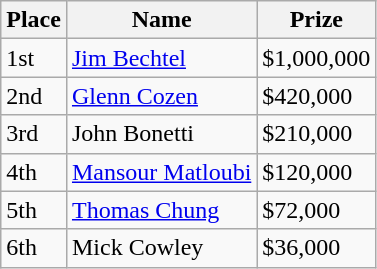<table class="wikitable">
<tr>
<th bgcolor="#FFEBAD">Place</th>
<th bgcolor="#FFEBAD">Name</th>
<th bgcolor="#FFEBAD">Prize</th>
</tr>
<tr>
<td>1st</td>
<td><a href='#'>Jim Bechtel</a></td>
<td>$1,000,000</td>
</tr>
<tr>
<td>2nd</td>
<td><a href='#'>Glenn Cozen</a></td>
<td>$420,000</td>
</tr>
<tr>
<td>3rd</td>
<td>John Bonetti</td>
<td>$210,000</td>
</tr>
<tr>
<td>4th</td>
<td><a href='#'>Mansour Matloubi</a></td>
<td>$120,000</td>
</tr>
<tr>
<td>5th</td>
<td><a href='#'>Thomas Chung</a></td>
<td>$72,000</td>
</tr>
<tr>
<td>6th</td>
<td>Mick Cowley</td>
<td>$36,000</td>
</tr>
</table>
